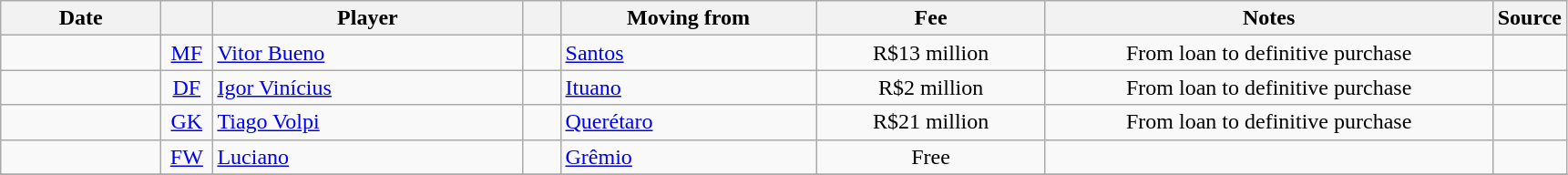<table class="wikitable sortable">
<tr>
<th style="width:110px">Date</th>
<th style="width:30px"></th>
<th style="width:220px">Player</th>
<th style="width:20px"></th>
<th style="width:180px">Moving from</th>
<th style="width:160px">Fee</th>
<th style="width:320px" class="unsortable">Notes</th>
<th style="width:35px">Source</th>
</tr>
<tr>
<td></td>
<td style="text-align:center"><a href='#'>MF</a></td>
<td> <a href='#'>Vitor Bueno</a></td>
<td style="text-align:center"></td>
<td> <a href='#'>Santos</a></td>
<td style="text-align:center">R$13 million</td>
<td style="text-align:center">From loan to definitive purchase</td>
<td></td>
</tr>
<tr>
<td></td>
<td style="text-align:center"><a href='#'>DF</a></td>
<td> <a href='#'>Igor Vinícius</a></td>
<td style="text-align:center"></td>
<td> <a href='#'>Ituano</a></td>
<td style="text-align:center">R$2 million</td>
<td style="text-align:center">From loan to definitive purchase</td>
<td></td>
</tr>
<tr>
<td></td>
<td style="text-align:center"><a href='#'>GK</a></td>
<td> <a href='#'>Tiago Volpi</a></td>
<td style="text-align:center"></td>
<td> <a href='#'>Querétaro</a></td>
<td style="text-align:center">R$21 million</td>
<td style="text-align:center">From loan to definitive purchase</td>
<td></td>
</tr>
<tr>
<td></td>
<td style="text-align:center"><a href='#'>FW</a></td>
<td> <a href='#'>Luciano</a></td>
<td style="text-align:center"></td>
<td> <a href='#'>Grêmio</a></td>
<td style="text-align:center">Free</td>
<td style="text-align:center"></td>
<td></td>
</tr>
<tr>
</tr>
</table>
